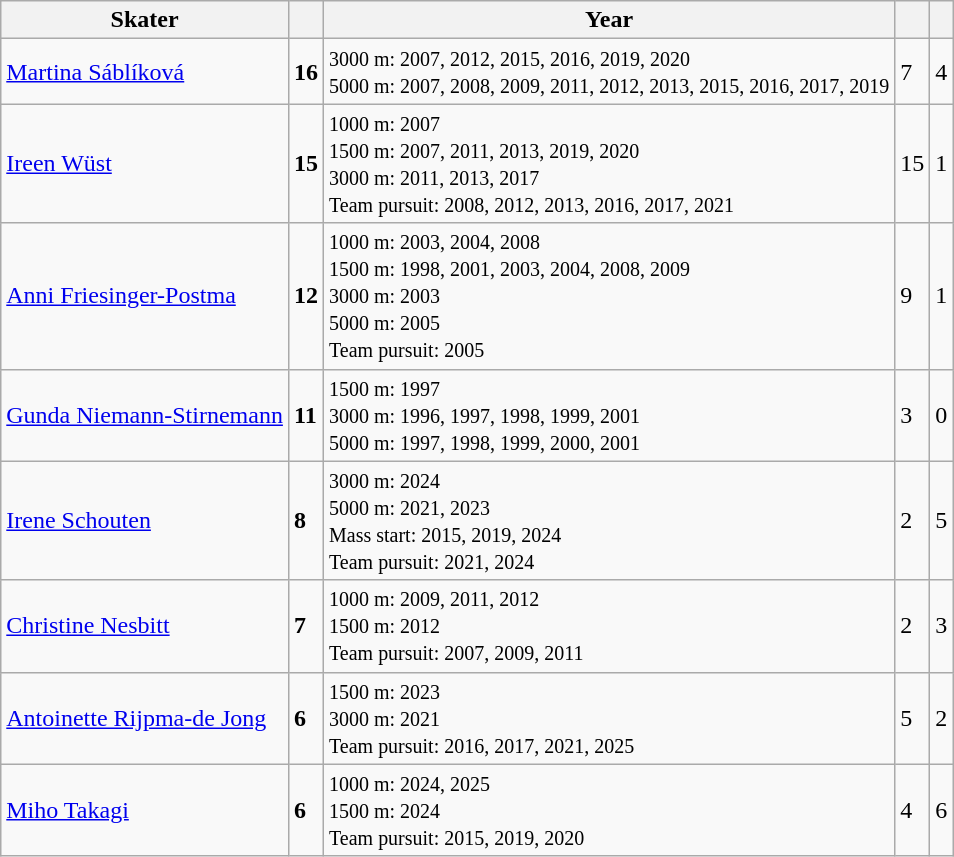<table class="wikitable" border="1">
<tr>
<th>Skater</th>
<th></th>
<th>Year</th>
<th></th>
<th></th>
</tr>
<tr>
<td> <a href='#'>Martina Sáblíková</a></td>
<td><strong>16</strong></td>
<td><small>3000 m: 2007, 2012, 2015, 2016, 2019, 2020<br>5000 m: 2007, 2008, 2009, 2011, 2012, 2013, 2015, 2016, 2017, 2019</small></td>
<td>7</td>
<td>4</td>
</tr>
<tr>
<td> <a href='#'>Ireen Wüst</a></td>
<td><strong>15</strong></td>
<td><small>1000 m: 2007<br>1500 m: 2007, 2011, 2013, 2019, 2020<br>3000 m: 2011, 2013, 2017<br> Team pursuit: 2008, 2012, 2013, 2016, 2017, 2021 </small></td>
<td>15</td>
<td>1</td>
</tr>
<tr>
<td> <a href='#'>Anni Friesinger-Postma</a></td>
<td><strong>12</strong></td>
<td><small>1000 m: 2003, 2004, 2008<br>1500 m: 1998, 2001, 2003, 2004, 2008, 2009<br>3000 m: 2003<br>5000 m: 2005<br>Team pursuit:  2005</small></td>
<td>9</td>
<td>1</td>
</tr>
<tr>
<td> <a href='#'>Gunda Niemann-Stirnemann</a></td>
<td><strong>11</strong></td>
<td><small>1500 m: 1997<br>3000 m: 1996, 1997, 1998, 1999, 2001<br>5000 m: 1997, 1998, 1999, 2000, 2001 </small></td>
<td>3</td>
<td>0</td>
</tr>
<tr>
<td> <a href='#'>Irene Schouten</a></td>
<td><strong>8</strong></td>
<td><small>3000 m: 2024<br>5000 m: 2021, 2023<br>Mass start: 2015, 2019, 2024<br> Team pursuit: 2021, 2024 </small></td>
<td>2</td>
<td>5</td>
</tr>
<tr>
<td> <a href='#'>Christine Nesbitt</a></td>
<td><strong>7</strong></td>
<td><small>1000 m: 2009, 2011, 2012<br>1500 m: 2012<br>Team pursuit: 2007, 2009, 2011 </small></td>
<td>2</td>
<td>3</td>
</tr>
<tr>
<td> <a href='#'>Antoinette Rijpma-de Jong</a></td>
<td><strong>6</strong></td>
<td><small>1500 m: 2023<br>3000 m: 2021<br>Team pursuit: 2016, 2017, 2021, 2025 </small></td>
<td>5</td>
<td>2</td>
</tr>
<tr>
<td> <a href='#'>Miho Takagi</a></td>
<td><strong>6</strong></td>
<td><small>1000 m: 2024, 2025<br>1500 m: 2024<br>Team pursuit: 2015, 2019, 2020 </small></td>
<td>4</td>
<td>6</td>
</tr>
</table>
